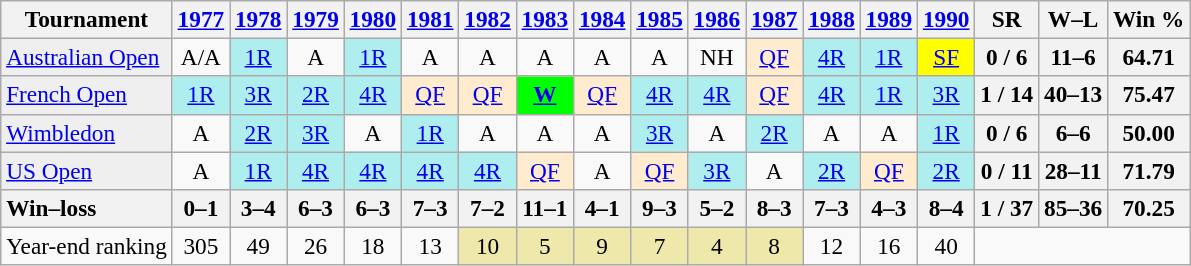<table class=wikitable style=text-align:center;font-size:97%>
<tr>
<th>Tournament</th>
<th><a href='#'>1977</a></th>
<th><a href='#'>1978</a></th>
<th><a href='#'>1979</a></th>
<th><a href='#'>1980</a></th>
<th><a href='#'>1981</a></th>
<th><a href='#'>1982</a></th>
<th><a href='#'>1983</a></th>
<th><a href='#'>1984</a></th>
<th><a href='#'>1985</a></th>
<th><a href='#'>1986</a></th>
<th><a href='#'>1987</a></th>
<th><a href='#'>1988</a></th>
<th><a href='#'>1989</a></th>
<th><a href='#'>1990</a></th>
<th>SR</th>
<th>W–L</th>
<th>Win %</th>
</tr>
<tr>
<td bgcolor=#efefef align=left><a href='#'>Australian Open</a></td>
<td>A/A</td>
<td bgcolor=#afeeee><a href='#'>1R</a></td>
<td>A</td>
<td bgcolor=#afeeee><a href='#'>1R</a></td>
<td>A</td>
<td>A</td>
<td>A</td>
<td>A</td>
<td>A</td>
<td>NH</td>
<td bgcolor=#ffebcd><a href='#'>QF</a></td>
<td bgcolor=#afeeee><a href='#'>4R</a></td>
<td bgcolor=#afeeee><a href='#'>1R</a></td>
<td bgcolor=yellow><a href='#'>SF</a></td>
<th>0 / 6</th>
<th>11–6</th>
<th>64.71</th>
</tr>
<tr>
<td bgcolor=#efefef align=left><a href='#'>French Open</a></td>
<td bgcolor=#afeeee><a href='#'>1R</a></td>
<td bgcolor=#afeeee><a href='#'>3R</a></td>
<td bgcolor=#afeeee><a href='#'>2R</a></td>
<td bgcolor=#afeeee><a href='#'>4R</a></td>
<td bgcolor=#ffebcd><a href='#'>QF</a></td>
<td bgcolor=#ffebcd><a href='#'>QF</a></td>
<td bgcolor=lime><a href='#'><strong>W</strong></a></td>
<td bgcolor=#ffebcd><a href='#'>QF</a></td>
<td bgcolor=#afeeee><a href='#'>4R</a></td>
<td bgcolor=#afeeee><a href='#'>4R</a></td>
<td bgcolor=#ffebcd><a href='#'>QF</a></td>
<td bgcolor=#afeeee><a href='#'>4R</a></td>
<td bgcolor=#afeeee><a href='#'>1R</a></td>
<td bgcolor=#afeeee><a href='#'>3R</a></td>
<th>1 / 14</th>
<th>40–13</th>
<th>75.47</th>
</tr>
<tr>
<td bgcolor=#efefef align=left><a href='#'>Wimbledon</a></td>
<td>A</td>
<td bgcolor=#afeeee><a href='#'>2R</a></td>
<td bgcolor=#afeeee><a href='#'>3R</a></td>
<td>A</td>
<td bgcolor=#afeeee><a href='#'>1R</a></td>
<td>A</td>
<td>A</td>
<td>A</td>
<td bgcolor=#afeeee><a href='#'>3R</a></td>
<td>A</td>
<td bgcolor=#afeeee><a href='#'>2R</a></td>
<td>A</td>
<td>A</td>
<td bgcolor=#afeeee><a href='#'>1R</a></td>
<th>0 / 6</th>
<th>6–6</th>
<th>50.00</th>
</tr>
<tr>
<td bgcolor=#efefef align=left><a href='#'>US Open</a></td>
<td>A</td>
<td bgcolor=#afeeee><a href='#'>1R</a></td>
<td bgcolor=#afeeee><a href='#'>4R</a></td>
<td bgcolor=#afeeee><a href='#'>4R</a></td>
<td bgcolor=#afeeee><a href='#'>4R</a></td>
<td bgcolor=#afeeee><a href='#'>4R</a></td>
<td bgcolor=#ffebcd><a href='#'>QF</a></td>
<td>A</td>
<td bgcolor=#ffebcd><a href='#'>QF</a></td>
<td bgcolor=#afeeee><a href='#'>3R</a></td>
<td>A</td>
<td bgcolor=#afeeee><a href='#'>2R</a></td>
<td bgcolor=#ffebcd><a href='#'>QF</a></td>
<td bgcolor=#afeeee><a href='#'>2R</a></td>
<th>0 / 11</th>
<th>28–11</th>
<th>71.79</th>
</tr>
<tr>
<th style=text-align:left>Win–loss</th>
<th>0–1</th>
<th>3–4</th>
<th>6–3</th>
<th>6–3</th>
<th>7–3</th>
<th>7–2</th>
<th>11–1</th>
<th>4–1</th>
<th>9–3</th>
<th>5–2</th>
<th>8–3</th>
<th>7–3</th>
<th>4–3</th>
<th>8–4</th>
<th>1 / 37</th>
<th>85–36</th>
<th>70.25</th>
</tr>
<tr>
<td align=left>Year-end ranking</td>
<td>305</td>
<td>49</td>
<td>26</td>
<td>18</td>
<td>13</td>
<td bgcolor=EEE8AA>10</td>
<td bgcolor=EEE8AA>5</td>
<td bgcolor=EEE8AA>9</td>
<td bgcolor=EEE8AA>7</td>
<td bgcolor=EEE8AA>4</td>
<td bgcolor=EEE8AA>8</td>
<td>12</td>
<td>16</td>
<td>40</td>
</tr>
</table>
